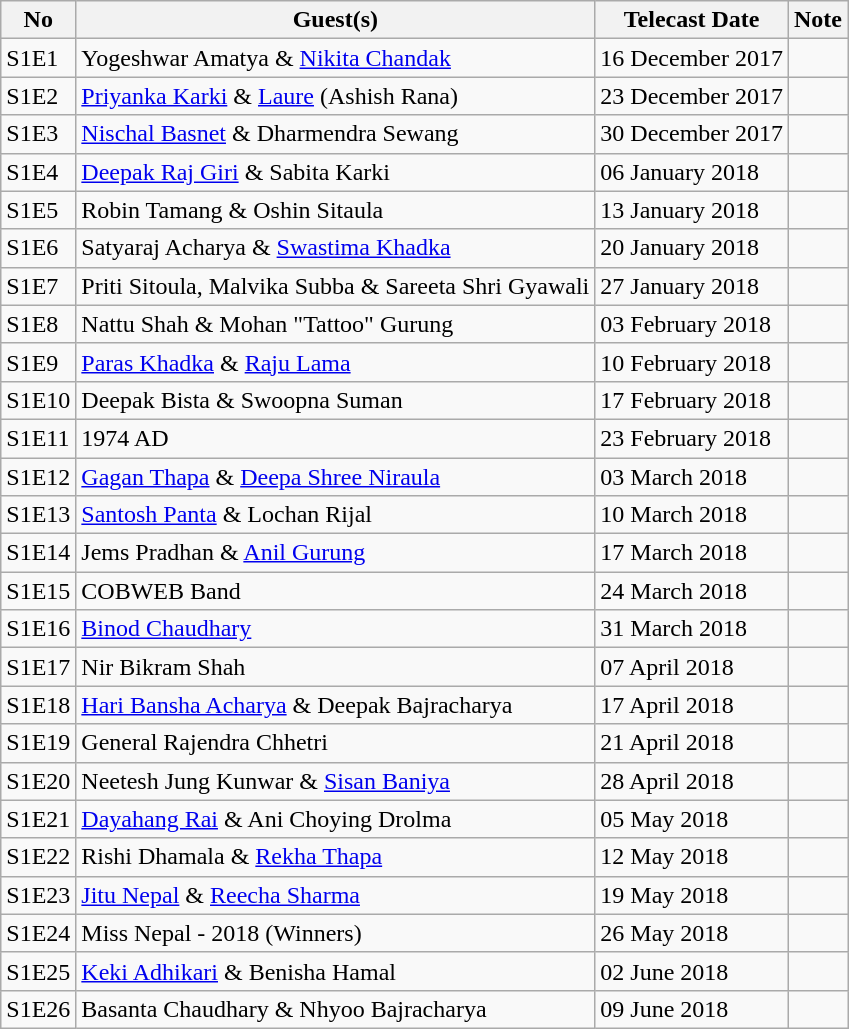<table class="wikitable">
<tr>
<th>No</th>
<th>Guest(s)</th>
<th>Telecast  Date</th>
<th>Note</th>
</tr>
<tr>
<td>S1E1</td>
<td>Yogeshwar Amatya & <a href='#'>Nikita Chandak</a></td>
<td>16 December 2017</td>
<td></td>
</tr>
<tr>
<td>S1E2</td>
<td><a href='#'>Priyanka Karki</a> & <a href='#'>Laure</a> (Ashish Rana)</td>
<td>23 December 2017</td>
<td></td>
</tr>
<tr>
<td>S1E3</td>
<td><a href='#'>Nischal Basnet</a> & Dharmendra  Sewang</td>
<td>30 December 2017</td>
<td></td>
</tr>
<tr>
<td>S1E4</td>
<td><a href='#'>Deepak Raj Giri</a> & Sabita Karki</td>
<td>06 January 2018</td>
<td></td>
</tr>
<tr>
<td>S1E5</td>
<td>Robin Tamang & Oshin Sitaula</td>
<td>13 January 2018</td>
<td></td>
</tr>
<tr>
<td>S1E6</td>
<td>Satyaraj Acharya & <a href='#'>Swastima Khadka</a></td>
<td>20 January 2018</td>
<td></td>
</tr>
<tr>
<td>S1E7</td>
<td>Priti Sitoula, Malvika Subba &  Sareeta Shri Gyawali</td>
<td>27 January 2018</td>
<td></td>
</tr>
<tr>
<td>S1E8</td>
<td>Nattu Shah & Mohan  "Tattoo" Gurung</td>
<td>03 February 2018</td>
<td></td>
</tr>
<tr>
<td>S1E9</td>
<td><a href='#'>Paras Khadka</a> & <a href='#'>Raju Lama</a></td>
<td>10 February 2018</td>
<td></td>
</tr>
<tr>
<td>S1E10</td>
<td>Deepak Bista & Swoopna Suman</td>
<td>17 February 2018</td>
<td></td>
</tr>
<tr>
<td>S1E11</td>
<td>1974 AD</td>
<td>23 February 2018</td>
<td></td>
</tr>
<tr>
<td>S1E12</td>
<td><a href='#'>Gagan Thapa</a> & <a href='#'>Deepa Shree  Niraula</a></td>
<td>03 March 2018</td>
<td></td>
</tr>
<tr>
<td>S1E13</td>
<td><a href='#'>Santosh Panta</a> & Lochan Rijal</td>
<td>10 March 2018</td>
<td></td>
</tr>
<tr>
<td>S1E14</td>
<td>Jems Pradhan & <a href='#'>Anil Gurung</a></td>
<td>17 March 2018</td>
<td></td>
</tr>
<tr>
<td>S1E15</td>
<td>COBWEB Band</td>
<td>24 March 2018</td>
<td></td>
</tr>
<tr>
<td>S1E16</td>
<td><a href='#'>Binod Chaudhary</a></td>
<td>31 March 2018</td>
<td></td>
</tr>
<tr>
<td>S1E17</td>
<td>Nir Bikram Shah</td>
<td>07 April 2018</td>
<td></td>
</tr>
<tr>
<td>S1E18</td>
<td><a href='#'>Hari Bansha Acharya</a> & Deepak  Bajracharya</td>
<td>17 April 2018</td>
<td></td>
</tr>
<tr>
<td>S1E19</td>
<td>General Rajendra Chhetri</td>
<td>21 April 2018</td>
<td></td>
</tr>
<tr>
<td>S1E20</td>
<td>Neetesh Jung Kunwar & <a href='#'>Sisan  Baniya</a></td>
<td>28 April 2018</td>
<td></td>
</tr>
<tr>
<td>S1E21</td>
<td><a href='#'>Dayahang Rai</a> & Ani Choying  Drolma</td>
<td>05 May 2018</td>
<td></td>
</tr>
<tr>
<td>S1E22</td>
<td>Rishi Dhamala & <a href='#'>Rekha Thapa</a></td>
<td>12 May 2018</td>
<td></td>
</tr>
<tr>
<td>S1E23</td>
<td><a href='#'>Jitu Nepal</a> & <a href='#'>Reecha Sharma</a></td>
<td>19 May 2018</td>
<td></td>
</tr>
<tr>
<td>S1E24</td>
<td>Miss Nepal - 2018 (Winners)</td>
<td>26 May 2018</td>
<td></td>
</tr>
<tr>
<td>S1E25</td>
<td><a href='#'>Keki Adhikari</a> & Benisha Hamal</td>
<td>02 June 2018</td>
<td></td>
</tr>
<tr>
<td>S1E26</td>
<td>Basanta Chaudhary & Nhyoo  Bajracharya</td>
<td>09 June 2018</td>
<td></td>
</tr>
</table>
